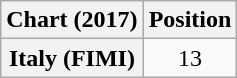<table class="wikitable plainrowheaders" style="text-align:center">
<tr>
<th scope="col">Chart (2017)</th>
<th scope="col">Position</th>
</tr>
<tr>
<th scope="row">Italy (FIMI)</th>
<td>13</td>
</tr>
</table>
